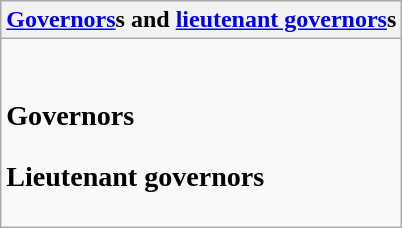<table class="wikitable collapsible collapsed">
<tr>
<th><a href='#'>Governors</a>s and <a href='#'>lieutenant governors</a>s</th>
</tr>
<tr>
<td><br><h3>Governors</h3><h3>Lieutenant governors</h3></td>
</tr>
</table>
